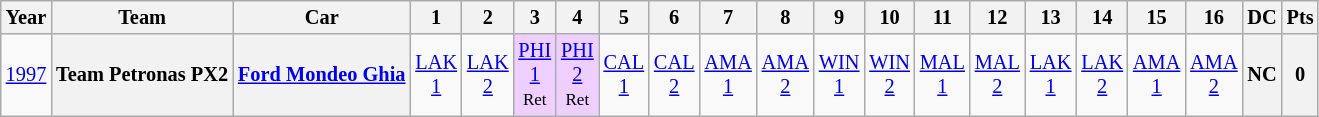<table class="wikitable" style="text-align:center; font-size:85%">
<tr>
<th>Year</th>
<th>Team</th>
<th>Car</th>
<th>1</th>
<th>2</th>
<th>3</th>
<th>4</th>
<th>5</th>
<th>6</th>
<th>7</th>
<th>8</th>
<th>9</th>
<th>10</th>
<th>11</th>
<th>12</th>
<th>13</th>
<th>14</th>
<th>15</th>
<th>16</th>
<th>DC</th>
<th>Pts</th>
</tr>
<tr>
<td><a href='#'>1997</a></td>
<th nowrap>Team Petronas PX2</th>
<th nowrap><a href='#'>Ford Mondeo Ghia</a></th>
<td><a href='#'>LAK<br>1</a></td>
<td><a href='#'>LAK<br>2</a></td>
<td style="background:#EFCFFF;"><a href='#'>PHI<br>1</a><br><small>Ret</small></td>
<td style="background:#EFCFFF;"><a href='#'>PHI<br>2</a><br><small>Ret</small></td>
<td><a href='#'>CAL<br>1</a></td>
<td><a href='#'>CAL<br>2</a></td>
<td><a href='#'>AMA<br>1</a></td>
<td><a href='#'>AMA<br>2</a></td>
<td><a href='#'>WIN<br>1</a></td>
<td><a href='#'>WIN<br>2</a></td>
<td><a href='#'>MAL<br>1</a></td>
<td><a href='#'>MAL<br>2</a></td>
<td><a href='#'>LAK<br>1</a></td>
<td><a href='#'>LAK<br>2</a></td>
<td><a href='#'>AMA<br>1</a></td>
<td><a href='#'>AMA<br>2</a></td>
<th>NC</th>
<th>0</th>
</tr>
</table>
